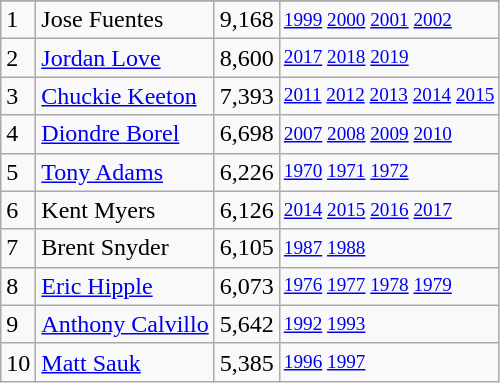<table class="wikitable">
<tr>
</tr>
<tr>
<td>1</td>
<td>Jose Fuentes</td>
<td>9,168</td>
<td style="font-size:80%;"><a href='#'>1999</a> <a href='#'>2000</a> <a href='#'>2001</a> <a href='#'>2002</a></td>
</tr>
<tr>
<td>2</td>
<td><a href='#'>Jordan Love</a></td>
<td>8,600</td>
<td style="font-size:80%;"><a href='#'>2017</a> <a href='#'>2018</a> <a href='#'>2019</a></td>
</tr>
<tr>
<td>3</td>
<td><a href='#'>Chuckie Keeton</a></td>
<td>7,393</td>
<td style="font-size:80%;"><a href='#'>2011</a> <a href='#'>2012</a> <a href='#'>2013</a> <a href='#'>2014</a> <a href='#'>2015</a></td>
</tr>
<tr>
<td>4</td>
<td><a href='#'>Diondre Borel</a></td>
<td>6,698</td>
<td style="font-size:80%;"><a href='#'>2007</a> <a href='#'>2008</a> <a href='#'>2009</a> <a href='#'>2010</a></td>
</tr>
<tr>
<td>5</td>
<td><a href='#'>Tony Adams</a></td>
<td>6,226</td>
<td style="font-size:80%;"><a href='#'>1970</a> <a href='#'>1971</a> <a href='#'>1972</a></td>
</tr>
<tr>
<td>6</td>
<td>Kent Myers</td>
<td>6,126</td>
<td style="font-size:80%;"><a href='#'>2014</a> <a href='#'>2015</a> <a href='#'>2016</a> <a href='#'>2017</a></td>
</tr>
<tr>
<td>7</td>
<td>Brent Snyder</td>
<td>6,105</td>
<td style="font-size:80%;"><a href='#'>1987</a> <a href='#'>1988</a></td>
</tr>
<tr>
<td>8</td>
<td><a href='#'>Eric Hipple</a></td>
<td>6,073</td>
<td style="font-size:80%;"><a href='#'>1976</a> <a href='#'>1977</a> <a href='#'>1978</a> <a href='#'>1979</a></td>
</tr>
<tr>
<td>9</td>
<td><a href='#'>Anthony Calvillo</a></td>
<td>5,642</td>
<td style="font-size:80%;"><a href='#'>1992</a> <a href='#'>1993</a></td>
</tr>
<tr>
<td>10</td>
<td><a href='#'>Matt Sauk</a></td>
<td>5,385</td>
<td style="font-size:80%;"><a href='#'>1996</a> <a href='#'>1997</a></td>
</tr>
</table>
